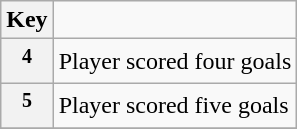<table class="wikitable plainrowheaders">
<tr>
<th colspan="1" scope="col">Key</th>
</tr>
<tr>
<th align="left" scope="row"><sup>4</sup></th>
<td align="left">Player scored four goals</td>
</tr>
<tr>
<th align="left" scope="row"><sup>5</sup></th>
<td align="left">Player scored five goals</td>
</tr>
<tr>
</tr>
</table>
